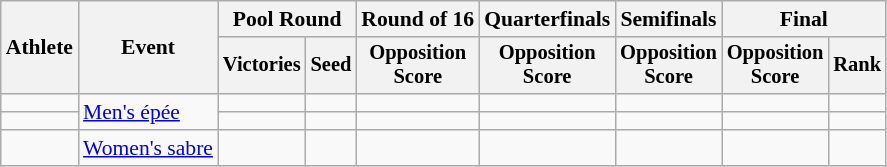<table class=wikitable style="font-size:90%">
<tr>
<th rowspan="2">Athlete</th>
<th rowspan="2">Event</th>
<th colspan=2>Pool Round</th>
<th>Round of 16</th>
<th>Quarterfinals</th>
<th>Semifinals</th>
<th colspan=2>Final</th>
</tr>
<tr style="font-size:95%">
<th>Victories</th>
<th>Seed</th>
<th>Opposition<br>Score</th>
<th>Opposition<br>Score</th>
<th>Opposition<br>Score</th>
<th>Opposition<br>Score</th>
<th>Rank</th>
</tr>
<tr align=center>
<td align=left></td>
<td align=left rowspan=2><a href='#'>Men's épée</a></td>
<td></td>
<td></td>
<td></td>
<td></td>
<td></td>
<td></td>
<td></td>
</tr>
<tr align=center>
<td align=left></td>
<td></td>
<td></td>
<td></td>
<td></td>
<td></td>
<td></td>
<td></td>
</tr>
<tr align=center>
<td align=left></td>
<td align=left><a href='#'>Women's sabre</a></td>
<td></td>
<td></td>
<td></td>
<td></td>
<td></td>
<td></td>
<td></td>
</tr>
</table>
